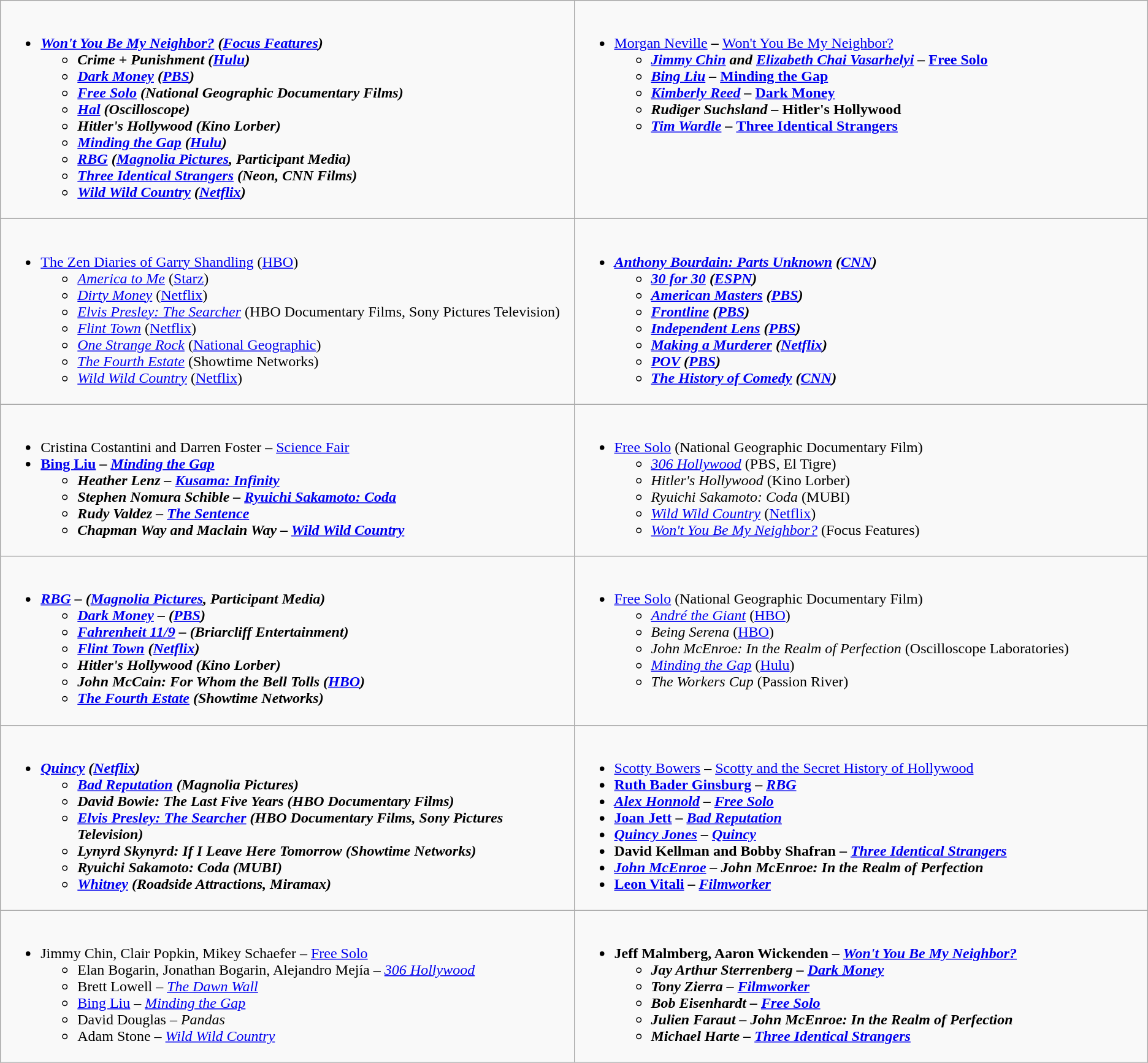<table class=wikitable>
<tr>
<td valign="top" width="50%"><br><ul><li><strong><em><a href='#'>Won't You Be My Neighbor?</a><em> (<a href='#'>Focus Features</a>)<strong><ul><li></em>Crime + Punishment<em> (<a href='#'>Hulu</a>)</li><li></em><a href='#'>Dark Money</a><em> (<a href='#'>PBS</a>)</li><li></em><a href='#'>Free Solo</a><em> (National Geographic Documentary Films)</li><li></em><a href='#'>Hal</a><em> (Oscilloscope)</li><li></em>Hitler's Hollywood<em> (Kino Lorber)</li><li></em><a href='#'>Minding the Gap</a><em> (<a href='#'>Hulu</a>)</li><li></em><a href='#'>RBG</a><em> (<a href='#'>Magnolia Pictures</a>, Participant Media)</li><li></em><a href='#'>Three Identical Strangers</a><em> (Neon, CNN Films)</li><li></em><a href='#'>Wild Wild Country</a><em> (<a href='#'>Netflix</a>)</li></ul></li></ul></td>
<td valign="top" width="50%"><br><ul><li></strong><a href='#'>Morgan Neville</a><strong> – </em></strong><a href='#'>Won't You Be My Neighbor?</a><strong><em><ul><li><a href='#'>Jimmy Chin</a> and <a href='#'>Elizabeth Chai Vasarhelyi</a> – </em><a href='#'>Free Solo</a><em></li><li><a href='#'>Bing Liu</a> – </em><a href='#'>Minding the Gap</a><em></li><li><a href='#'>Kimberly Reed</a> – </em><a href='#'>Dark Money</a><em></li><li>Rudiger Suchsland – </em>Hitler's Hollywood<em></li><li><a href='#'>Tim Wardle</a> – </em><a href='#'>Three Identical Strangers</a><em></li></ul></li></ul></td>
</tr>
<tr>
<td valign="top" width="50%"><br><ul><li></em></strong><a href='#'>The Zen Diaries of Garry Shandling</a></em> (<a href='#'>HBO</a>)</strong><ul><li><em><a href='#'>America to Me</a></em> (<a href='#'>Starz</a>)</li><li><em><a href='#'>Dirty Money</a></em> (<a href='#'>Netflix</a>)</li><li><em><a href='#'>Elvis Presley: The Searcher</a></em> (HBO Documentary Films, Sony Pictures Television)</li><li><em><a href='#'>Flint Town</a></em> (<a href='#'>Netflix</a>)</li><li><em><a href='#'>One Strange Rock</a></em> (<a href='#'>National Geographic</a>)</li><li><em><a href='#'>The Fourth Estate</a></em> (Showtime Networks)</li><li><em><a href='#'>Wild Wild Country</a></em> (<a href='#'>Netflix</a>)</li></ul></li></ul></td>
<td valign="top" width="50%"><br><ul><li><strong><em><a href='#'>Anthony Bourdain: Parts Unknown</a><em> (<a href='#'>CNN</a>)<strong><ul><li></em><a href='#'>30 for 30</a><em> (<a href='#'>ESPN</a>)</li><li></em><a href='#'>American Masters</a><em> (<a href='#'>PBS</a>)</li><li></em><a href='#'>Frontline</a><em> (<a href='#'>PBS</a>)</li><li></em><a href='#'>Independent Lens</a><em> (<a href='#'>PBS</a>)</li><li></em><a href='#'>Making a Murderer</a><em> (<a href='#'>Netflix</a>)</li><li></em><a href='#'>POV</a><em> (<a href='#'>PBS</a>)</li><li></em><a href='#'>The History of Comedy</a><em> (<a href='#'>CNN</a>)</li></ul></li></ul></td>
</tr>
<tr>
<td valign="top" width="50%"><br><ul><li></strong>Cristina Costantini and Darren Foster – </em><a href='#'>Science Fair</a></em></strong></li><li><strong><a href='#'>Bing Liu</a> – <em><a href='#'>Minding the Gap</a><strong><em><ul><li>Heather Lenz – </em><a href='#'>Kusama: Infinity</a><em></li><li>Stephen Nomura Schible – </em><a href='#'>Ryuichi Sakamoto: Coda</a><em></li><li>Rudy Valdez – </em><a href='#'>The Sentence</a><em></li><li>Chapman Way and Maclain Way – </em><a href='#'>Wild Wild Country</a><em></li></ul></li></ul></td>
<td valign="top" width="50%"><br><ul><li></em></strong><a href='#'>Free Solo</a></em> (National Geographic Documentary Film)</strong><ul><li><em><a href='#'>306 Hollywood</a></em> (PBS, El Tigre)</li><li><em>Hitler's Hollywood</em> (Kino Lorber)</li><li><em>Ryuichi Sakamoto: Coda</em> (MUBI)</li><li><em><a href='#'>Wild Wild Country</a></em> (<a href='#'>Netflix</a>)</li><li><em><a href='#'>Won't You Be My Neighbor?</a></em> (Focus Features)</li></ul></li></ul></td>
</tr>
<tr>
<td valign="top" width="50%"><br><ul><li><strong><em><a href='#'>RBG</a><em> – (<a href='#'>Magnolia Pictures</a>, Participant Media)<strong><ul><li></em><a href='#'>Dark Money</a><em> – (<a href='#'>PBS</a>)</li><li></em><a href='#'>Fahrenheit 11/9</a><em> – (Briarcliff Entertainment)</li><li></em><a href='#'>Flint Town</a><em> (<a href='#'>Netflix</a>)</li><li></em>Hitler's Hollywood<em> (Kino Lorber)</li><li></em>John McCain: For Whom the Bell Tolls<em> (<a href='#'>HBO</a>)</li><li></em><a href='#'>The Fourth Estate</a><em> (Showtime Networks)</li></ul></li></ul></td>
<td valign="top" width="50%"><br><ul><li></em></strong><a href='#'>Free Solo</a></em> (National Geographic Documentary Film)</strong><ul><li><em><a href='#'>André the Giant</a></em> (<a href='#'>HBO</a>)</li><li><em>Being Serena</em> (<a href='#'>HBO</a>)</li><li><em>John McEnroe: In the Realm of Perfection</em> (Oscilloscope Laboratories)</li><li><em><a href='#'>Minding the Gap</a></em> (<a href='#'>Hulu</a>)</li><li><em>The Workers Cup</em> (Passion River)</li></ul></li></ul></td>
</tr>
<tr>
<td valign="top" width="50%"><br><ul><li><strong><em><a href='#'>Quincy</a><em> (<a href='#'>Netflix</a>)<strong><ul><li></em><a href='#'>Bad Reputation</a><em> (Magnolia Pictures)</li><li></em>David Bowie: The Last Five Years<em> (HBO Documentary Films)</li><li></em><a href='#'>Elvis Presley: The Searcher</a><em> (HBO Documentary Films, Sony Pictures Television)</li><li></em>Lynyrd Skynyrd: If I Leave Here Tomorrow<em> (Showtime Networks)</li><li></em>Ryuichi Sakamoto: Coda<em> (MUBI)</li><li></em><a href='#'>Whitney</a><em> (Roadside Attractions, Miramax)</li></ul></li></ul></td>
<td valign="top" width="50%"><br><ul><li></strong><a href='#'>Scotty Bowers</a> – </em><a href='#'>Scotty and the Secret History of Hollywood</a></em></strong></li><li><strong><a href='#'>Ruth Bader Ginsburg</a> – <em><a href='#'>RBG</a><strong><em></li><li></strong><a href='#'>Alex Honnold</a> – </em><a href='#'>Free Solo</a></em></strong></li><li><strong><a href='#'>Joan Jett</a> – <em><a href='#'>Bad Reputation</a><strong><em></li><li></strong><a href='#'>Quincy Jones</a> – </em><a href='#'>Quincy</a></em></strong></li><li><strong>David Kellman and Bobby Shafran – <em><a href='#'>Three Identical Strangers</a><strong><em></li><li></strong><a href='#'>John McEnroe</a> – </em>John McEnroe: In the Realm of Perfection</em></strong></li><li><strong><a href='#'>Leon Vitali</a> – <em><a href='#'>Filmworker</a><strong><em></li></ul></td>
</tr>
<tr>
<td valign="top" width="50%"><br><ul><li></strong>Jimmy Chin, Clair Popkin, Mikey Schaefer – </em><a href='#'>Free Solo</a></em></strong><ul><li>Elan Bogarin, Jonathan Bogarin, Alejandro Mejía – <em><a href='#'>306 Hollywood</a></em></li><li>Brett Lowell – <em><a href='#'>The Dawn Wall</a></em></li><li><a href='#'>Bing Liu</a> – <em><a href='#'>Minding the Gap</a></em></li><li>David Douglas – <em>Pandas</em></li><li>Adam Stone – <em><a href='#'>Wild Wild Country</a></em></li></ul></li></ul></td>
<td valign="top" width="50%"><br><ul><li><strong>Jeff Malmberg, Aaron Wickenden – <em><a href='#'>Won't You Be My Neighbor?</a><strong><em><ul><li>Jay Arthur Sterrenberg – </em><a href='#'>Dark Money</a><em></li><li>Tony Zierra – </em><a href='#'>Filmworker</a><em></li><li>Bob Eisenhardt – </em><a href='#'>Free Solo</a><em></li><li>Julien Faraut – </em>John McEnroe: In the Realm of Perfection<em></li><li>Michael Harte – </em><a href='#'>Three Identical Strangers</a><em></li></ul></li></ul></td>
</tr>
</table>
